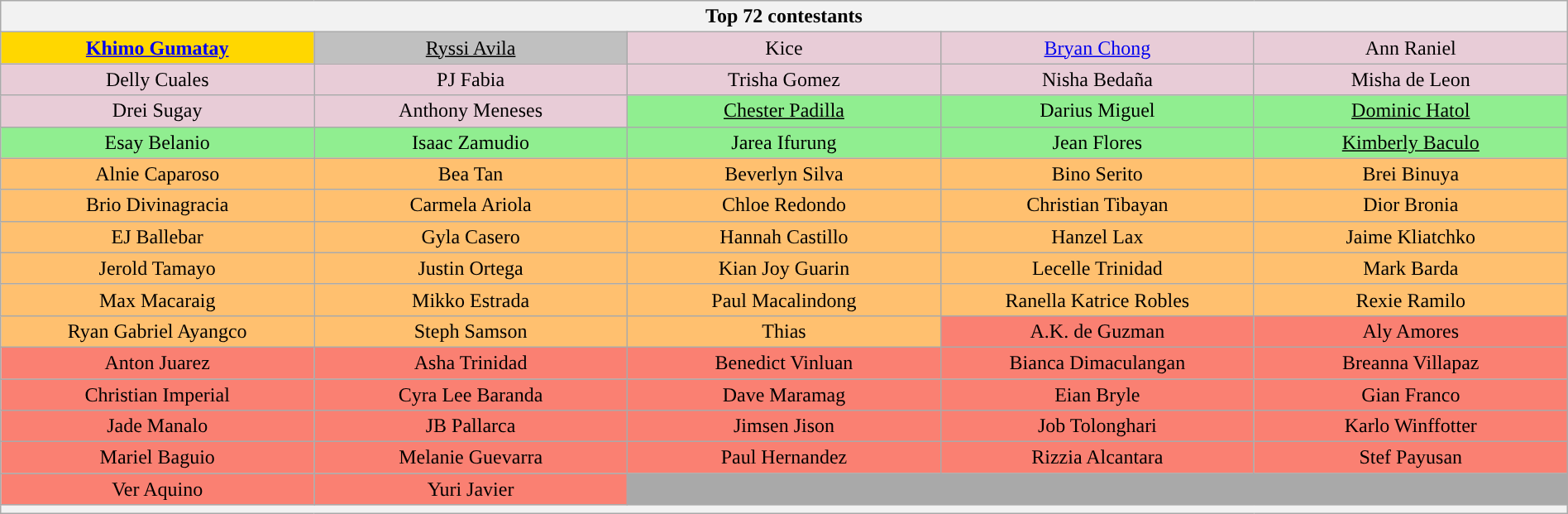<table class="wikitable" style="text-align:center; width:100%">
<tr>
<th colspan="5" scope="col" style="width:100%;">Top 72 contestants</th>
</tr>
<tr>
<td width="10%" style="background:gold;"><strong><a href='#'>Khimo Gumatay</a></strong></td>
<td width="10%" style="background:silver;"><u>Ryssi Avila</u></td>
<td width="10%" style="background:#E8CCD7;">Kice</td>
<td width="10%" style="background:#E8CCD7;"><a href='#'>Bryan Chong</a></td>
<td width="10%" style="background:#E8CCD7;">Ann Raniel</td>
</tr>
<tr>
<td style="background:#E8CCD7;">Delly Cuales</td>
<td style="background:#E8CCD7;">PJ Fabia</td>
<td style="background:#E8CCD7;">Trisha Gomez</td>
<td style="background:#E8CCD7;">Nisha Bedaña</td>
<td style="background:#E8CCD7;">Misha de Leon</td>
</tr>
<tr>
<td style="background:#E8CCD7;">Drei Sugay</td>
<td style="background:#E8CCD7;">Anthony Meneses</td>
<td style="background:#90EE90;"><u>Chester Padilla</u></td>
<td style="background:#90EE90;">Darius Miguel</td>
<td style="background:#90EE90;"><u>Dominic Hatol</u></td>
</tr>
<tr>
<td style="background:#90EE90;">Esay Belanio</td>
<td style="background:#90EE90;">Isaac Zamudio</td>
<td style="background:#90EE90;">Jarea Ifurung</td>
<td style="background:#90EE90;">Jean Flores</td>
<td style="background:#90EE90;"><u>Kimberly Baculo</u></td>
</tr>
<tr>
<td style="background:#FFC06F;">Alnie Caparoso</td>
<td style="background:#FFC06F;">Bea Tan</td>
<td style="background:#FFC06F;">Beverlyn Silva</td>
<td style="background:#FFC06F;">Bino Serito</td>
<td style="background:#FFC06F;">Brei Binuya</td>
</tr>
<tr>
<td style="background:#FFC06F;">Brio Divinagracia</td>
<td style="background:#FFC06F;">Carmela Ariola</td>
<td style="background:#FFC06F;">Chloe Redondo</td>
<td style="background:#FFC06F;">Christian Tibayan</td>
<td style="background:#FFC06F;">Dior Bronia</td>
</tr>
<tr>
<td style="background:#FFC06F;">EJ Ballebar</td>
<td style="background:#FFC06F;">Gyla Casero</td>
<td style="background:#FFC06F;">Hannah Castillo</td>
<td style="background:#FFC06F;">Hanzel Lax</td>
<td style="background:#FFC06F;">Jaime Kliatchko</td>
</tr>
<tr>
<td style="background:#FFC06F;">Jerold Tamayo</td>
<td style="background:#FFC06F;">Justin Ortega</td>
<td style="background:#FFC06F;">Kian Joy Guarin</td>
<td style="background:#FFC06F;">Lecelle Trinidad</td>
<td style="background:#FFC06F;">Mark Barda</td>
</tr>
<tr>
<td style="background:#FFC06F;">Max Macaraig</td>
<td style="background:#FFC06F;">Mikko Estrada</td>
<td style="background:#FFC06F;">Paul Macalindong</td>
<td style="background:#FFC06F;">Ranella Katrice Robles</td>
<td style="background:#FFC06F;">Rexie Ramilo</td>
</tr>
<tr>
<td style="background:#FFC06F;">Ryan Gabriel Ayangco</td>
<td style="background:#FFC06F;">Steph Samson</td>
<td style="background:#FFC06F;">Thias</td>
<td style="background:salmon;">A.K. de Guzman</td>
<td style="background:salmon;">Aly Amores</td>
</tr>
<tr>
<td style="background:salmon;">Anton Juarez</td>
<td style="background:salmon;">Asha Trinidad</td>
<td style="background:salmon;">Benedict Vinluan</td>
<td style="background:salmon;">Bianca Dimaculangan</td>
<td style="background:salmon;">Breanna Villapaz</td>
</tr>
<tr>
<td style="background:salmon;">Christian Imperial</td>
<td style="background:salmon;">Cyra Lee Baranda</td>
<td style="background:salmon;">Dave Maramag</td>
<td style="background:salmon;">Eian Bryle</td>
<td style="background:salmon;">Gian Franco</td>
</tr>
<tr>
<td style="background:salmon;">Jade Manalo</td>
<td style="background:salmon;">JB Pallarca</td>
<td style="background:salmon;">Jimsen Jison</td>
<td style="background:salmon;">Job Tolonghari</td>
<td style="background:salmon;">Karlo Winffotter</td>
</tr>
<tr>
<td style="background:salmon;">Mariel Baguio</td>
<td style="background:salmon;">Melanie Guevarra</td>
<td style="background:salmon;">Paul Hernandez</td>
<td style="background:salmon;">Rizzia Alcantara</td>
<td style="background:salmon;">Stef Payusan</td>
</tr>
<tr>
<td style="background:salmon;">Ver Aquino</td>
<td style="background:salmon;">Yuri Javier</td>
<td colspan="3" style="background:darkgray;"></td>
</tr>
<tr>
<th style="font-size:100%" colspan="5"></th>
</tr>
</table>
